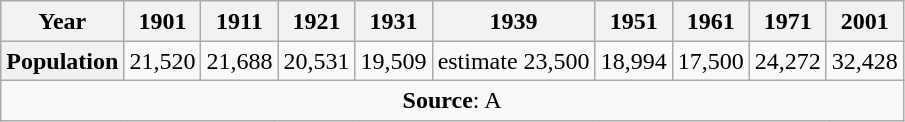<table class="wikitable" style="border:0; text-align:center; line-height:120%;">
<tr>
<th>Year</th>
<th>1901</th>
<th>1911</th>
<th>1921</th>
<th>1931</th>
<th>1939</th>
<th>1951</th>
<th>1961</th>
<th>1971</th>
<th>2001</th>
</tr>
<tr style="text-align:center;">
<th>Population</th>
<td>21,520</td>
<td>21,688</td>
<td>20,531</td>
<td>19,509</td>
<td>estimate 23,500</td>
<td>18,994</td>
<td>17,500</td>
<td>24,272</td>
<td>32,428</td>
</tr>
<tr>
<td colspan="14" style="text-align:center;"><strong>Source</strong>: A </td>
</tr>
</table>
